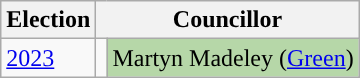<table class="wikitable">
<tr>
<th>Election</th>
<th colspan="2">Councillor</th>
</tr>
<tr>
<td><a href='#'>2023</a></td>
<td style="background-color: "></td>
<td bgcolor="#B6D7A8">Martyn Madeley (<a href='#'>Green</a>)</td>
</tr>
</table>
